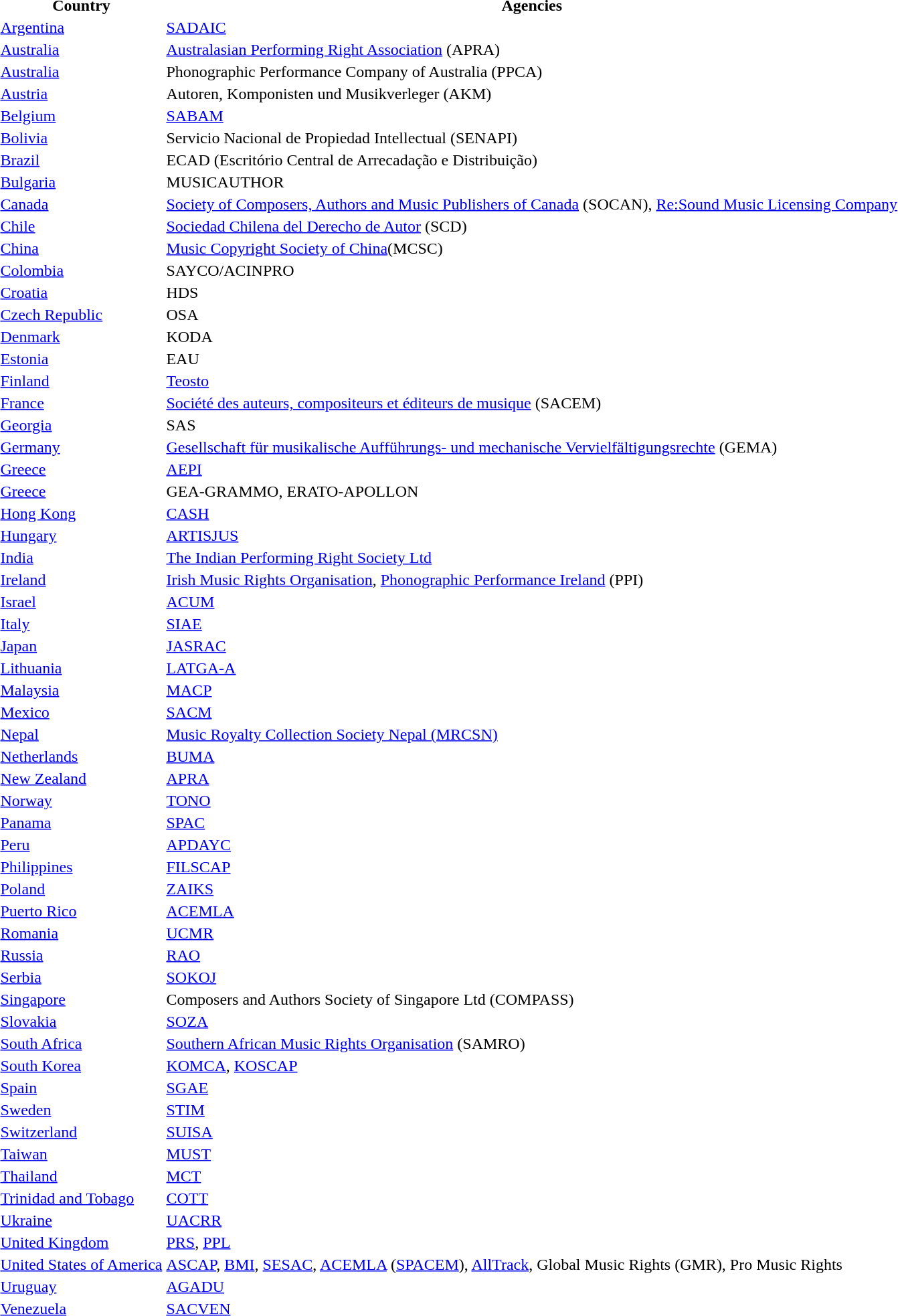<table>
<tr>
<th>Country</th>
<th>Agencies</th>
</tr>
<tr>
<td><a href='#'>Argentina</a></td>
<td><a href='#'>SADAIC</a></td>
</tr>
<tr>
<td><a href='#'>Australia</a></td>
<td><a href='#'>Australasian Performing Right Association</a> (APRA)</td>
</tr>
<tr>
<td><a href='#'>Australia</a></td>
<td>Phonographic Performance Company of Australia (PPCA)</td>
</tr>
<tr>
<td><a href='#'>Austria</a></td>
<td>Autoren, Komponisten und Musikverleger (AKM)</td>
</tr>
<tr>
<td><a href='#'>Belgium</a></td>
<td><a href='#'>SABAM</a></td>
</tr>
<tr>
<td><a href='#'>Bolivia</a></td>
<td>Servicio Nacional de Propiedad Intellectual (SENAPI)</td>
</tr>
<tr>
<td><a href='#'>Brazil</a></td>
<td>ECAD (Escritório Central de Arrecadação e Distribuição)</td>
</tr>
<tr>
<td><a href='#'>Bulgaria</a></td>
<td>MUSICAUTHOR</td>
</tr>
<tr>
<td><a href='#'>Canada</a></td>
<td><a href='#'>Society of Composers, Authors and Music Publishers of Canada</a> (SOCAN), <a href='#'>Re:Sound Music Licensing Company</a></td>
</tr>
<tr>
<td><a href='#'>Chile</a></td>
<td><a href='#'>Sociedad Chilena del Derecho de Autor</a> (SCD)</td>
</tr>
<tr>
<td><a href='#'>China</a></td>
<td><a href='#'>Music Copyright Society of China</a>(MCSC)</td>
</tr>
<tr>
<td><a href='#'>Colombia</a></td>
<td>SAYCO/ACINPRO</td>
</tr>
<tr>
<td><a href='#'>Croatia</a></td>
<td>HDS</td>
</tr>
<tr>
<td><a href='#'>Czech Republic</a></td>
<td>OSA</td>
</tr>
<tr>
<td><a href='#'>Denmark</a></td>
<td>KODA</td>
</tr>
<tr>
<td><a href='#'>Estonia</a></td>
<td>EAU</td>
</tr>
<tr>
<td><a href='#'>Finland</a></td>
<td><a href='#'>Teosto</a></td>
</tr>
<tr>
<td><a href='#'>France</a></td>
<td><a href='#'>Société des auteurs, compositeurs et éditeurs de musique</a> (SACEM)</td>
</tr>
<tr>
<td><a href='#'>Georgia</a></td>
<td>SAS</td>
</tr>
<tr>
<td><a href='#'>Germany</a></td>
<td><a href='#'>Gesellschaft für musikalische Aufführungs- und mechanische Vervielfältigungsrechte</a> (GEMA)</td>
</tr>
<tr>
<td><a href='#'>Greece</a></td>
<td><a href='#'>AEPI</a></td>
</tr>
<tr>
<td><a href='#'>Greece</a></td>
<td>GEA-GRAMMO, ERATO-APOLLON</td>
</tr>
<tr>
<td><a href='#'>Hong Kong</a></td>
<td><a href='#'>CASH</a></td>
</tr>
<tr>
<td><a href='#'>Hungary</a></td>
<td><a href='#'>ARTISJUS</a></td>
</tr>
<tr>
<td><a href='#'>India</a></td>
<td><a href='#'>The Indian Performing Right Society Ltd</a></td>
</tr>
<tr>
<td><a href='#'>Ireland</a></td>
<td><a href='#'>Irish Music Rights Organisation</a>, <a href='#'>Phonographic Performance Ireland</a> (PPI)</td>
</tr>
<tr>
<td><a href='#'>Israel</a></td>
<td><a href='#'>ACUM</a></td>
</tr>
<tr>
<td><a href='#'>Italy</a></td>
<td><a href='#'>SIAE</a></td>
</tr>
<tr>
<td><a href='#'>Japan</a></td>
<td><a href='#'>JASRAC</a></td>
</tr>
<tr>
<td><a href='#'>Lithuania</a></td>
<td><a href='#'>LATGA-A</a></td>
</tr>
<tr>
<td><a href='#'>Malaysia</a></td>
<td><a href='#'>MACP</a></td>
</tr>
<tr>
<td><a href='#'>Mexico</a></td>
<td><a href='#'>SACM</a></td>
</tr>
<tr>
<td><a href='#'>Nepal</a></td>
<td><a href='#'>Music Royalty Collection Society Nepal (MRCSN)</a></td>
</tr>
<tr>
<td><a href='#'>Netherlands</a></td>
<td><a href='#'>BUMA</a></td>
</tr>
<tr>
<td><a href='#'>New Zealand</a></td>
<td><a href='#'>APRA</a></td>
</tr>
<tr>
<td><a href='#'>Norway</a></td>
<td><a href='#'>TONO</a></td>
</tr>
<tr>
<td><a href='#'>Panama</a></td>
<td><a href='#'>SPAC</a></td>
</tr>
<tr>
<td><a href='#'>Peru</a></td>
<td><a href='#'>APDAYC</a></td>
</tr>
<tr>
<td><a href='#'>Philippines</a></td>
<td><a href='#'>FILSCAP</a></td>
</tr>
<tr>
<td><a href='#'>Poland</a></td>
<td><a href='#'>ZAIKS</a></td>
</tr>
<tr>
<td><a href='#'>Puerto Rico</a></td>
<td><a href='#'>ACEMLA</a></td>
</tr>
<tr>
<td><a href='#'>Romania</a></td>
<td><a href='#'>UCMR</a></td>
</tr>
<tr>
<td><a href='#'>Russia</a></td>
<td><a href='#'>RAO</a></td>
</tr>
<tr>
<td><a href='#'>Serbia</a></td>
<td><a href='#'>SOKOJ</a></td>
</tr>
<tr>
<td><a href='#'>Singapore</a></td>
<td>Composers and Authors Society of Singapore Ltd (COMPASS)</td>
</tr>
<tr>
<td><a href='#'>Slovakia</a></td>
<td><a href='#'>SOZA</a></td>
</tr>
<tr>
<td><a href='#'>South Africa</a></td>
<td><a href='#'>Southern African Music Rights Organisation</a> (SAMRO)</td>
</tr>
<tr>
<td><a href='#'>South Korea</a></td>
<td><a href='#'>KOMCA</a>, <a href='#'>KOSCAP</a></td>
</tr>
<tr>
<td><a href='#'>Spain</a></td>
<td><a href='#'>SGAE</a></td>
</tr>
<tr>
<td><a href='#'>Sweden</a></td>
<td><a href='#'>STIM</a></td>
</tr>
<tr>
<td><a href='#'>Switzerland</a></td>
<td><a href='#'>SUISA</a></td>
</tr>
<tr>
<td><a href='#'>Taiwan</a></td>
<td><a href='#'>MUST</a></td>
</tr>
<tr>
<td><a href='#'>Thailand</a></td>
<td><a href='#'>MCT</a></td>
</tr>
<tr>
<td><a href='#'>Trinidad and Tobago</a></td>
<td><a href='#'>COTT</a></td>
</tr>
<tr>
<td><a href='#'>Ukraine</a></td>
<td><a href='#'>UACRR</a></td>
</tr>
<tr>
<td><a href='#'>United Kingdom</a></td>
<td><a href='#'>PRS</a>, <a href='#'>PPL</a></td>
</tr>
<tr>
<td><a href='#'>United States of America</a></td>
<td><a href='#'>ASCAP</a>, <a href='#'>BMI</a>, <a href='#'>SESAC</a>, <a href='#'>ACEMLA</a> (<a href='#'>SPACEM</a>), <a href='#'>AllTrack</a>, Global Music Rights (GMR), Pro Music Rights</td>
</tr>
<tr>
<td><a href='#'>Uruguay</a></td>
<td><a href='#'>AGADU</a></td>
</tr>
<tr>
<td><a href='#'>Venezuela</a></td>
<td><a href='#'>SACVEN</a></td>
</tr>
</table>
